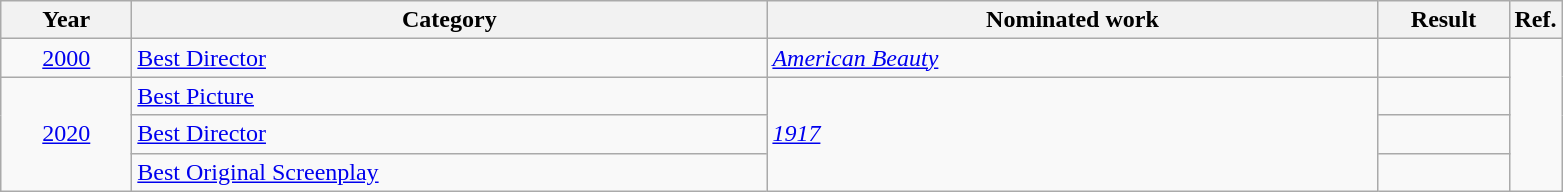<table class=wikitable>
<tr>
<th scope="col" style="width:5em;">Year</th>
<th scope="col" style="width:26em;">Category</th>
<th scope="col" style="width:25em;">Nominated work</th>
<th scope="col" style="width:5em;">Result</th>
<th>Ref.</th>
</tr>
<tr>
<td style="text-align:center;"><a href='#'>2000</a></td>
<td><a href='#'>Best Director</a></td>
<td><em><a href='#'>American Beauty</a></em></td>
<td></td>
<td rowspan="4"></td>
</tr>
<tr>
<td style="text-align:center;", rowspan="3"><a href='#'>2020</a></td>
<td><a href='#'>Best Picture</a></td>
<td rowspan="3"><em><a href='#'>1917</a></em></td>
<td></td>
</tr>
<tr>
<td><a href='#'>Best Director</a></td>
<td></td>
</tr>
<tr>
<td><a href='#'>Best Original Screenplay</a></td>
<td></td>
</tr>
</table>
